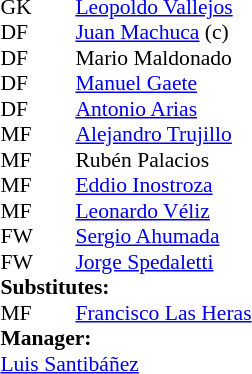<table cellspacing="0" cellpadding="0" style="font-size:90%; margin:0.2em auto;">
<tr>
<th width="25"></th>
<th width="25"></th>
</tr>
<tr>
<td>GK</td>
<td></td>
<td> <a href='#'>Leopoldo Vallejos</a></td>
</tr>
<tr>
<td>DF</td>
<td></td>
<td> <a href='#'>Juan Machuca</a> (c)</td>
</tr>
<tr>
<td>DF</td>
<td></td>
<td> Mario Maldonado</td>
</tr>
<tr>
<td>DF</td>
<td></td>
<td> <a href='#'>Manuel Gaete</a></td>
</tr>
<tr>
<td>DF</td>
<td></td>
<td> <a href='#'>Antonio Arias</a></td>
</tr>
<tr>
<td>MF</td>
<td></td>
<td> <a href='#'>Alejandro Trujillo</a></td>
</tr>
<tr>
<td>MF</td>
<td></td>
<td> Rubén Palacios</td>
</tr>
<tr>
<td>MF</td>
<td></td>
<td> <a href='#'>Eddio Inostroza</a></td>
<td></td>
<td></td>
</tr>
<tr>
<td>MF</td>
<td></td>
<td> <a href='#'>Leonardo Véliz</a></td>
</tr>
<tr>
<td>FW</td>
<td></td>
<td> <a href='#'>Sergio Ahumada</a></td>
</tr>
<tr>
<td>FW</td>
<td></td>
<td> <a href='#'>Jorge Spedaletti</a></td>
</tr>
<tr>
<td colspan=3><strong>Substitutes:</strong></td>
</tr>
<tr>
<td>MF</td>
<td></td>
<td> <a href='#'>Francisco Las Heras</a></td>
<td></td>
<td></td>
</tr>
<tr>
<td colspan=3><strong>Manager:</strong></td>
</tr>
<tr>
<td colspan=4> <a href='#'>Luis Santibáñez</a></td>
</tr>
</table>
